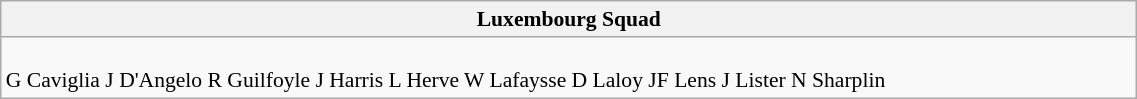<table class="wikitable" style="text-align:left; font-size:90%; width:60%">
<tr>
<th colspan="100%">Luxembourg Squad</th>
</tr>
<tr valign="top">
<td><br>G Caviglia J D'Angelo R Guilfoyle J Harris L Herve W Lafaysse D Laloy JF Lens J Lister N Sharplin</td>
</tr>
</table>
